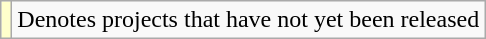<table class="wikitable">
<tr>
<td style="background:#FFFFCC;"></td>
<td>Denotes projects that have not yet been released</td>
</tr>
</table>
